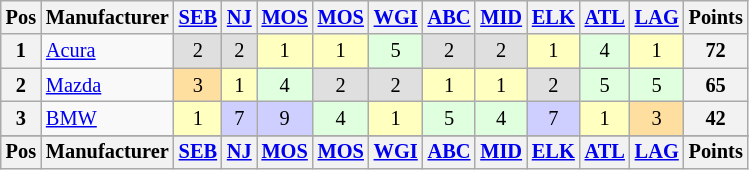<table class="wikitable" style="font-size:85%; text-align:center">
<tr style="background:#f9f9f9" valign="top">
<th valign="middle">Pos</th>
<th valign="middle">Manufacturer</th>
<th><a href='#'>SEB</a></th>
<th><a href='#'>NJ</a></th>
<th><a href='#'>MOS</a></th>
<th><a href='#'>MOS</a></th>
<th><a href='#'>WGI</a></th>
<th><a href='#'>ABC</a></th>
<th><a href='#'>MID</a></th>
<th><a href='#'>ELK</a></th>
<th><a href='#'>ATL</a></th>
<th><a href='#'>LAG</a></th>
<th valign="middle">Points</th>
</tr>
<tr>
<th>1</th>
<td align="left"> <a href='#'>Acura</a></td>
<td style="background:#dfdfdf;">2</td>
<td style="background:#dfdfdf;">2</td>
<td style="background:#ffffbf;">1</td>
<td style="background:#ffffbf;">1</td>
<td style="background:#dfffdf;">5</td>
<td style="background:#dfdfdf;">2</td>
<td style="background:#dfdfdf;">2</td>
<td style="background:#ffffbf;">1</td>
<td style="background:#dfffdf;">4</td>
<td style="background:#ffffbf;">1</td>
<th>72</th>
</tr>
<tr>
<th>2</th>
<td align="left"> <a href='#'>Mazda</a></td>
<td style="background:#ffdf9f;">3</td>
<td style="background:#ffffbf;">1</td>
<td style="background:#dfffdf;">4</td>
<td style="background:#dfdfdf;">2</td>
<td style="background:#dfdfdf;">2</td>
<td style="background:#ffffbf;">1</td>
<td style="background:#ffffbf;">1</td>
<td style="background:#dfdfdf;">2</td>
<td style="background:#dfffdf;">5</td>
<td style="background:#dfffdf;">5</td>
<th>65</th>
</tr>
<tr>
<th>3</th>
<td align="left"> <a href='#'>BMW</a></td>
<td style="background:#ffffbf;">1</td>
<td style="background:#cfcfff;">7</td>
<td style="background:#cfcfff;">9</td>
<td style="background:#dfffdf;">4</td>
<td style="background:#ffffbf;">1</td>
<td style="background:#dfffdf;">5</td>
<td style="background:#dfffdf;">4</td>
<td style="background:#cfcfff;">7</td>
<td style="background:#ffffbf;">1</td>
<td style="background:#ffdf9f;">3</td>
<th>42</th>
</tr>
<tr>
</tr>
<tr style="background:#f9f9f9" valign="top">
<th valign="middle">Pos</th>
<th valign="middle">Manufacturer</th>
<th><a href='#'>SEB</a></th>
<th><a href='#'>NJ</a></th>
<th><a href='#'>MOS</a></th>
<th><a href='#'>MOS</a></th>
<th><a href='#'>WGI</a></th>
<th><a href='#'>ABC</a></th>
<th><a href='#'>MID</a></th>
<th><a href='#'>ELK</a></th>
<th><a href='#'>ATL</a></th>
<th><a href='#'>LAG</a></th>
<th valign="middle">Points</th>
</tr>
</table>
